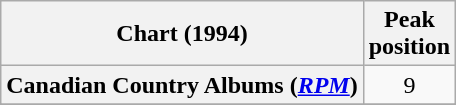<table class="wikitable sortable plainrowheaders" style="text-align:center">
<tr>
<th scope="col">Chart (1994)</th>
<th scope="col">Peak<br>position</th>
</tr>
<tr>
<th scope="row">Canadian Country Albums (<em><a href='#'>RPM</a></em>)</th>
<td>9</td>
</tr>
<tr>
</tr>
<tr>
</tr>
</table>
